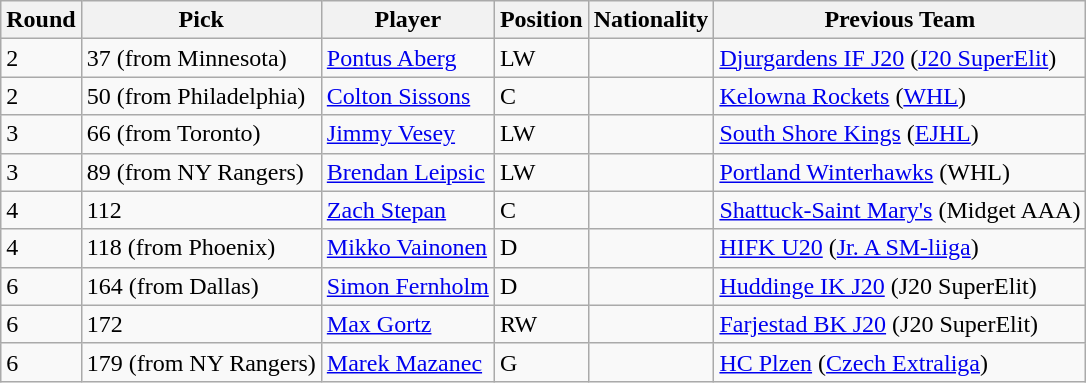<table class="wikitable sortable sortable">
<tr>
<th>Round</th>
<th>Pick</th>
<th>Player</th>
<th>Position</th>
<th>Nationality</th>
<th>Previous Team</th>
</tr>
<tr>
<td>2</td>
<td>37 (from Minnesota)</td>
<td><a href='#'>Pontus Aberg</a></td>
<td>LW</td>
<td></td>
<td><a href='#'>Djurgardens IF J20</a> (<a href='#'>J20 SuperElit</a>)</td>
</tr>
<tr>
<td>2</td>
<td>50 (from Philadelphia)</td>
<td><a href='#'>Colton Sissons</a></td>
<td>C</td>
<td></td>
<td><a href='#'>Kelowna Rockets</a> (<a href='#'>WHL</a>)</td>
</tr>
<tr>
<td>3</td>
<td>66 (from Toronto)</td>
<td><a href='#'>Jimmy Vesey</a></td>
<td>LW</td>
<td></td>
<td><a href='#'>South Shore Kings</a> (<a href='#'>EJHL</a>)</td>
</tr>
<tr>
<td>3</td>
<td>89 (from NY Rangers)</td>
<td><a href='#'>Brendan Leipsic</a></td>
<td>LW</td>
<td></td>
<td><a href='#'>Portland Winterhawks</a> (WHL)</td>
</tr>
<tr>
<td>4</td>
<td>112</td>
<td><a href='#'>Zach Stepan</a></td>
<td>C</td>
<td></td>
<td><a href='#'>Shattuck-Saint Mary's</a> (Midget AAA)</td>
</tr>
<tr>
<td>4</td>
<td>118 (from Phoenix)</td>
<td><a href='#'>Mikko Vainonen</a></td>
<td>D</td>
<td></td>
<td><a href='#'>HIFK U20</a> (<a href='#'>Jr. A SM-liiga</a>)</td>
</tr>
<tr>
<td>6</td>
<td>164 (from Dallas)</td>
<td><a href='#'>Simon Fernholm</a></td>
<td>D</td>
<td></td>
<td><a href='#'>Huddinge IK J20</a> (J20 SuperElit)</td>
</tr>
<tr>
<td>6</td>
<td>172</td>
<td><a href='#'>Max Gortz</a></td>
<td>RW</td>
<td></td>
<td><a href='#'>Farjestad BK J20</a> (J20 SuperElit)</td>
</tr>
<tr>
<td>6</td>
<td>179 (from NY Rangers)</td>
<td><a href='#'>Marek Mazanec</a></td>
<td>G</td>
<td></td>
<td><a href='#'>HC Plzen</a> (<a href='#'>Czech Extraliga</a>)</td>
</tr>
</table>
